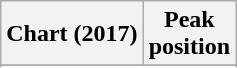<table class="wikitable sortable plainrowheaders" style="text-align:center">
<tr>
<th scope="col">Chart (2017)</th>
<th scope="col">Peak<br> position</th>
</tr>
<tr>
</tr>
<tr>
</tr>
<tr>
</tr>
</table>
